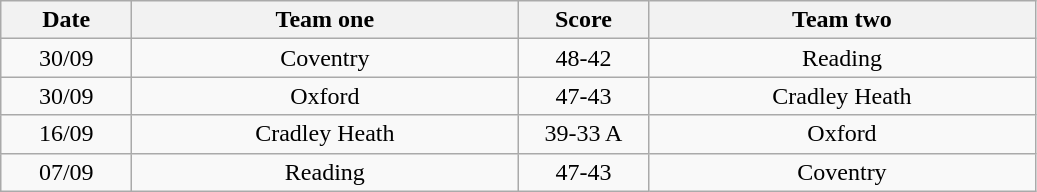<table class="wikitable" style="text-align: center">
<tr>
<th width=80>Date</th>
<th width=250>Team one</th>
<th width=80>Score</th>
<th width=250>Team two</th>
</tr>
<tr>
<td>30/09</td>
<td>Coventry</td>
<td>48-42</td>
<td>Reading</td>
</tr>
<tr>
<td>30/09</td>
<td>Oxford</td>
<td>47-43</td>
<td>Cradley Heath</td>
</tr>
<tr>
<td>16/09</td>
<td>Cradley Heath</td>
<td>39-33 A</td>
<td>Oxford</td>
</tr>
<tr>
<td>07/09</td>
<td>Reading</td>
<td>47-43</td>
<td>Coventry</td>
</tr>
</table>
